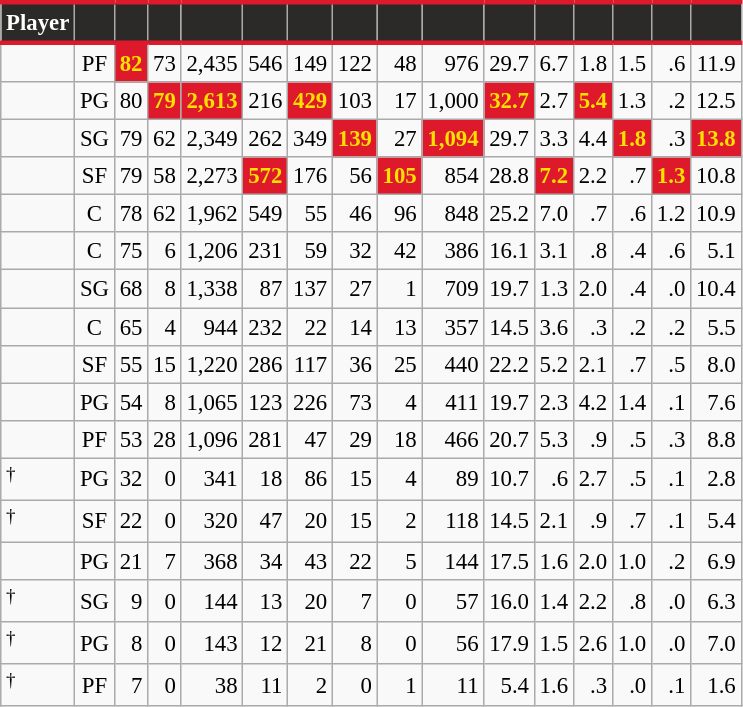<table class="wikitable sortable" style="font-size: 95%; text-align:right;">
<tr>
<th style="background:#2C2A29; color:#FFFFFF; border-top:#DF192C 3px solid; border-bottom:#DF192C 3px solid;">Player</th>
<th style="background:#2C2A29; color:#FFFFFF; border-top:#DF192C 3px solid; border-bottom:#DF192C 3px solid;"></th>
<th style="background:#2C2A29; color:#FFFFFF; border-top:#DF192C 3px solid; border-bottom:#DF192C 3px solid;"></th>
<th style="background:#2C2A29; color:#FFFFFF; border-top:#DF192C 3px solid; border-bottom:#DF192C 3px solid;"></th>
<th style="background:#2C2A29; color:#FFFFFF; border-top:#DF192C 3px solid; border-bottom:#DF192C 3px solid;"></th>
<th style="background:#2C2A29; color:#FFFFFF; border-top:#DF192C 3px solid; border-bottom:#DF192C 3px solid;"></th>
<th style="background:#2C2A29; color:#FFFFFF; border-top:#DF192C 3px solid; border-bottom:#DF192C 3px solid;"></th>
<th style="background:#2C2A29; color:#FFFFFF; border-top:#DF192C 3px solid; border-bottom:#DF192C 3px solid;"></th>
<th style="background:#2C2A29; color:#FFFFFF; border-top:#DF192C 3px solid; border-bottom:#DF192C 3px solid;"></th>
<th style="background:#2C2A29; color:#FFFFFF; border-top:#DF192C 3px solid; border-bottom:#DF192C 3px solid;"></th>
<th style="background:#2C2A29; color:#FFFFFF; border-top:#DF192C 3px solid; border-bottom:#DF192C 3px solid;"></th>
<th style="background:#2C2A29; color:#FFFFFF; border-top:#DF192C 3px solid; border-bottom:#DF192C 3px solid;"></th>
<th style="background:#2C2A29; color:#FFFFFF; border-top:#DF192C 3px solid; border-bottom:#DF192C 3px solid;"></th>
<th style="background:#2C2A29; color:#FFFFFF; border-top:#DF192C 3px solid; border-bottom:#DF192C 3px solid;"></th>
<th style="background:#2C2A29; color:#FFFFFF; border-top:#DF192C 3px solid; border-bottom:#DF192C 3px solid;"></th>
<th style="background:#2C2A29; color:#FFFFFF; border-top:#DF192C 3px solid; border-bottom:#DF192C 3px solid;"></th>
</tr>
<tr>
<td style="text-align:left;"></td>
<td style="text-align:center;">PF</td>
<td style="background:#DF192C; color:#FFE100;"><strong>82</strong></td>
<td>73</td>
<td>2,435</td>
<td>546</td>
<td>149</td>
<td>122</td>
<td>48</td>
<td>976</td>
<td>29.7</td>
<td>6.7</td>
<td>1.8</td>
<td>1.5</td>
<td>.6</td>
<td>11.9</td>
</tr>
<tr>
<td style="text-align:left;"></td>
<td style="text-align:center;">PG</td>
<td>80</td>
<td style="background:#DF192C; color:#FFE100;"><strong>79</strong></td>
<td style="background:#DF192C; color:#FFE100;"><strong>2,613</strong></td>
<td>216</td>
<td style="background:#DF192C; color:#FFE100;"><strong>429</strong></td>
<td>103</td>
<td>17</td>
<td>1,000</td>
<td style="background:#DF192C; color:#FFE100;"><strong>32.7</strong></td>
<td>2.7</td>
<td style="background:#DF192C; color:#FFE100;"><strong>5.4</strong></td>
<td>1.3</td>
<td>.2</td>
<td>12.5</td>
</tr>
<tr>
<td style="text-align:left;"></td>
<td style="text-align:center;">SG</td>
<td>79</td>
<td>62</td>
<td>2,349</td>
<td>262</td>
<td>349</td>
<td style="background:#DF192C; color:#FFE100;"><strong>139</strong></td>
<td>27</td>
<td style="background:#DF192C; color:#FFE100;"><strong>1,094</strong></td>
<td>29.7</td>
<td>3.3</td>
<td>4.4</td>
<td style="background:#DF192C; color:#FFE100;"><strong>1.8</strong></td>
<td>.3</td>
<td style="background:#DF192C; color:#FFE100;"><strong>13.8</strong></td>
</tr>
<tr>
<td style="text-align:left;"></td>
<td style="text-align:center;">SF</td>
<td>79</td>
<td>58</td>
<td>2,273</td>
<td style="background:#DF192C; color:#FFE100;"><strong>572</strong></td>
<td>176</td>
<td>56</td>
<td style="background:#DF192C; color:#FFE100;"><strong>105</strong></td>
<td>854</td>
<td>28.8</td>
<td style="background:#DF192C; color:#FFE100;"><strong>7.2</strong></td>
<td>2.2</td>
<td>.7</td>
<td style="background:#DF192C; color:#FFE100;"><strong>1.3</strong></td>
<td>10.8</td>
</tr>
<tr>
<td style="text-align:left;"></td>
<td style="text-align:center;">C</td>
<td>78</td>
<td>62</td>
<td>1,962</td>
<td>549</td>
<td>55</td>
<td>46</td>
<td>96</td>
<td>848</td>
<td>25.2</td>
<td>7.0</td>
<td>.7</td>
<td>.6</td>
<td>1.2</td>
<td>10.9</td>
</tr>
<tr>
<td style="text-align:left;"></td>
<td style="text-align:center;">C</td>
<td>75</td>
<td>6</td>
<td>1,206</td>
<td>231</td>
<td>59</td>
<td>32</td>
<td>42</td>
<td>386</td>
<td>16.1</td>
<td>3.1</td>
<td>.8</td>
<td>.4</td>
<td>.6</td>
<td>5.1</td>
</tr>
<tr>
<td style="text-align:left;"></td>
<td style="text-align:center;">SG</td>
<td>68</td>
<td>8</td>
<td>1,338</td>
<td>87</td>
<td>137</td>
<td>27</td>
<td>1</td>
<td>709</td>
<td>19.7</td>
<td>1.3</td>
<td>2.0</td>
<td>.4</td>
<td>.0</td>
<td>10.4</td>
</tr>
<tr>
<td style="text-align:left;"></td>
<td style="text-align:center;">C</td>
<td>65</td>
<td>4</td>
<td>944</td>
<td>232</td>
<td>22</td>
<td>14</td>
<td>13</td>
<td>357</td>
<td>14.5</td>
<td>3.6</td>
<td>.3</td>
<td>.2</td>
<td>.2</td>
<td>5.5</td>
</tr>
<tr>
<td style="text-align:left;"></td>
<td style="text-align:center;">SF</td>
<td>55</td>
<td>15</td>
<td>1,220</td>
<td>286</td>
<td>117</td>
<td>36</td>
<td>25</td>
<td>440</td>
<td>22.2</td>
<td>5.2</td>
<td>2.1</td>
<td>.7</td>
<td>.5</td>
<td>8.0</td>
</tr>
<tr>
<td style="text-align:left;"></td>
<td style="text-align:center;">PG</td>
<td>54</td>
<td>8</td>
<td>1,065</td>
<td>123</td>
<td>226</td>
<td>73</td>
<td>4</td>
<td>411</td>
<td>19.7</td>
<td>2.3</td>
<td>4.2</td>
<td>1.4</td>
<td>.1</td>
<td>7.6</td>
</tr>
<tr>
<td style="text-align:left;"></td>
<td style="text-align:center;">PF</td>
<td>53</td>
<td>28</td>
<td>1,096</td>
<td>281</td>
<td>47</td>
<td>29</td>
<td>18</td>
<td>466</td>
<td>20.7</td>
<td>5.3</td>
<td>.9</td>
<td>.5</td>
<td>.3</td>
<td>8.8</td>
</tr>
<tr>
<td style="text-align:left;"><sup>†</sup></td>
<td style="text-align:center;">PG</td>
<td>32</td>
<td>0</td>
<td>341</td>
<td>18</td>
<td>86</td>
<td>15</td>
<td>4</td>
<td>89</td>
<td>10.7</td>
<td>.6</td>
<td>2.7</td>
<td>.5</td>
<td>.1</td>
<td>2.8</td>
</tr>
<tr>
<td style="text-align:left;"><sup>†</sup></td>
<td style="text-align:center;">SF</td>
<td>22</td>
<td>0</td>
<td>320</td>
<td>47</td>
<td>20</td>
<td>15</td>
<td>2</td>
<td>118</td>
<td>14.5</td>
<td>2.1</td>
<td>.9</td>
<td>.7</td>
<td>.1</td>
<td>5.4</td>
</tr>
<tr>
<td style="text-align:left;"></td>
<td style="text-align:center;">PG</td>
<td>21</td>
<td>7</td>
<td>368</td>
<td>34</td>
<td>43</td>
<td>22</td>
<td>5</td>
<td>144</td>
<td>17.5</td>
<td>1.6</td>
<td>2.0</td>
<td>1.0</td>
<td>.2</td>
<td>6.9</td>
</tr>
<tr>
<td style="text-align:left;"><sup>†</sup></td>
<td style="text-align:center;">SG</td>
<td>9</td>
<td>0</td>
<td>144</td>
<td>13</td>
<td>20</td>
<td>7</td>
<td>0</td>
<td>57</td>
<td>16.0</td>
<td>1.4</td>
<td>2.2</td>
<td>.8</td>
<td>.0</td>
<td>6.3</td>
</tr>
<tr>
<td style="text-align:left;"><sup>†</sup></td>
<td style="text-align:center;">PG</td>
<td>8</td>
<td>0</td>
<td>143</td>
<td>12</td>
<td>21</td>
<td>8</td>
<td>0</td>
<td>56</td>
<td>17.9</td>
<td>1.5</td>
<td>2.6</td>
<td>1.0</td>
<td>.0</td>
<td>7.0</td>
</tr>
<tr>
<td style="text-align:left;"><sup>†</sup></td>
<td style="text-align:center;">PF</td>
<td>7</td>
<td>0</td>
<td>38</td>
<td>11</td>
<td>2</td>
<td>0</td>
<td>1</td>
<td>11</td>
<td>5.4</td>
<td>1.6</td>
<td>.3</td>
<td>.0</td>
<td>.1</td>
<td>1.6</td>
</tr>
</table>
